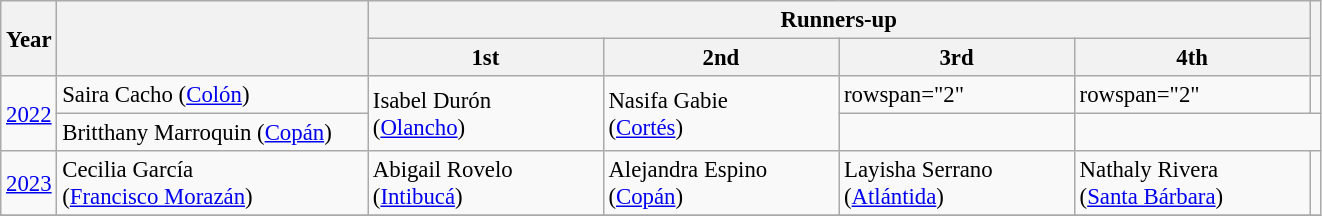<table class="wikitable defaultcenter" style="font-size:95%;">
<tr>
<th rowspan="2">Year</th>
<th width=200px rowspan="2"></th>
<th colspan="4">Runners-up</th>
<th rowspan="2"></th>
</tr>
<tr>
<th width=150px>1st</th>
<th width=150px>2nd</th>
<th width=150px>3rd</th>
<th width=150px>4th</th>
</tr>
<tr>
<td rowspan="2"><a href='#'>2022</a></td>
<td>Saira Cacho (<a href='#'>Colón</a>)</td>
<td rowspan="2">Isabel Durón<br>(<a href='#'>Olancho</a>)</td>
<td rowspan="2">Nasifa Gabie<br>(<a href='#'>Cortés</a>)</td>
<td>rowspan="2" </td>
<td>rowspan="2" </td>
<td></td>
</tr>
<tr>
<td>Britthany Marroquin (<a href='#'>Copán</a>)</td>
<td></td>
</tr>
<tr>
<td><a href='#'>2023</a></td>
<td>Cecilia García<br>(<a href='#'>Francisco Morazán</a>)</td>
<td>Abigail Rovelo<br>(<a href='#'>Intibucá</a>)</td>
<td>Alejandra Espino<br>(<a href='#'>Copán</a>)</td>
<td>Layisha Serrano<br>(<a href='#'>Atlántida</a>)</td>
<td>Nathaly Rivera<br>(<a href='#'>Santa Bárbara</a>)</td>
<td></td>
</tr>
<tr>
</tr>
</table>
